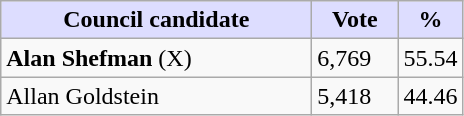<table class="wikitable">
<tr>
<th style="background:#ddf; width:200px;">Council candidate</th>
<th style="background:#ddf; width:50px;">Vote</th>
<th style="background:#ddf; width:30px;">%</th>
</tr>
<tr>
<td><strong>Alan Shefman</strong> (X)</td>
<td>6,769</td>
<td>55.54</td>
</tr>
<tr>
<td>Allan Goldstein</td>
<td>5,418</td>
<td>44.46</td>
</tr>
</table>
